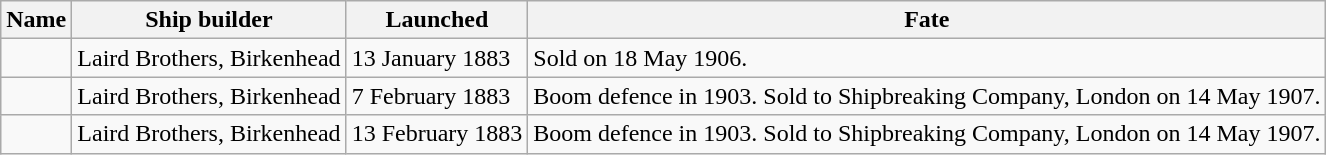<table class="wikitable" style="text-align:left">
<tr>
<th>Name</th>
<th>Ship builder</th>
<th>Launched</th>
<th>Fate</th>
</tr>
<tr>
<td></td>
<td>Laird Brothers, Birkenhead</td>
<td>13 January 1883</td>
<td>Sold on 18 May 1906.</td>
</tr>
<tr>
<td></td>
<td>Laird Brothers, Birkenhead</td>
<td>7 February 1883</td>
<td>Boom defence in 1903. Sold to Shipbreaking Company, London on 14 May 1907.</td>
</tr>
<tr>
<td></td>
<td>Laird Brothers, Birkenhead</td>
<td>13 February 1883</td>
<td>Boom defence in 1903. Sold to Shipbreaking Company, London on 14 May 1907.</td>
</tr>
</table>
